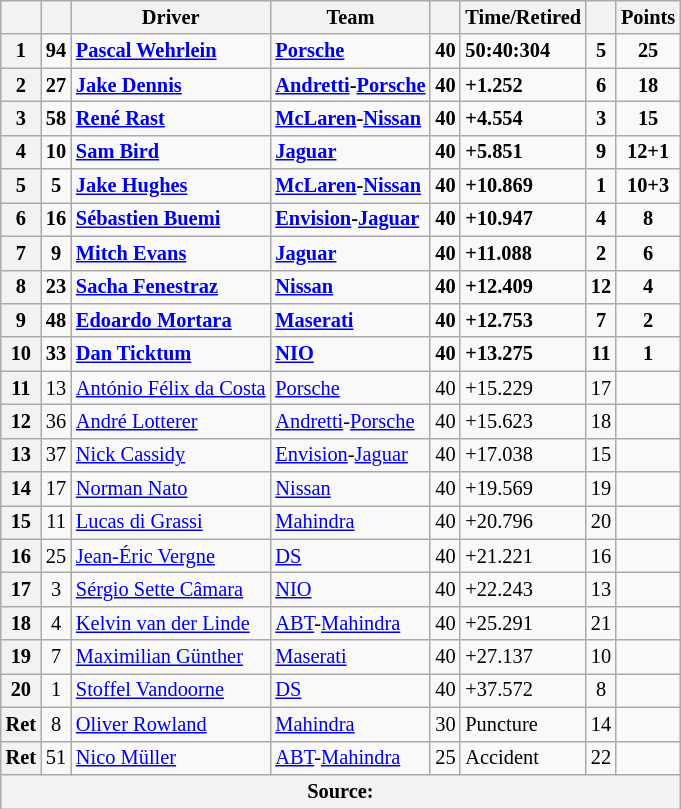<table class="wikitable sortable" style="font-size: 85%">
<tr>
<th scope="col"></th>
<th scope="col"></th>
<th scope="col">Driver</th>
<th scope="col">Team</th>
<th scope="col"></th>
<th class="unsortable" scope="col">Time/Retired</th>
<th scope="col"></th>
<th scope="col">Points</th>
</tr>
<tr>
<th scope="row">1</th>
<td align="center"><strong>94</strong></td>
<td data-sort-value="WEH"><strong> <a href='#'>Pascal Wehrlein</a></strong></td>
<td><a href='#'><strong>Porsche</strong></a></td>
<td><strong>40</strong></td>
<td><strong>50:40:304</strong></td>
<td align="center"><strong>5</strong></td>
<td align="center"><strong>25</strong></td>
</tr>
<tr>
<th scope="row">2</th>
<td align="center"><strong>27</strong></td>
<td data-sort-value="DEN"><strong> <a href='#'>Jake Dennis</a></strong></td>
<td><strong><a href='#'>Andretti</a>-<a href='#'>Porsche</a></strong></td>
<td><strong>40</strong></td>
<td><strong>+1.252</strong></td>
<td align="center"><strong>6</strong></td>
<td align="center"><strong>18</strong></td>
</tr>
<tr>
<th scope="row">3</th>
<td align="center"><strong>58</strong></td>
<td data-sort-value="RAS"><strong> <a href='#'>René Rast</a></strong></td>
<td><strong><a href='#'>McLaren</a>-<a href='#'>Nissan</a></strong></td>
<td><strong>40</strong></td>
<td><strong>+4.554</strong></td>
<td align="center"><strong>3</strong></td>
<td align="center"><strong>15</strong></td>
</tr>
<tr>
<th scope="row">4</th>
<td align="center"><strong>10</strong></td>
<td data-sort-value="BIR"><strong> <a href='#'>Sam Bird</a></strong></td>
<td><strong><a href='#'>Jaguar</a></strong></td>
<td><strong>40</strong></td>
<td><strong>+5.851</strong></td>
<td align="center"><strong>9</strong></td>
<td align="center"><strong>12+1</strong></td>
</tr>
<tr>
<th scope="row">5</th>
<td align="center"><strong>5</strong></td>
<td data-sort-value="HUG"><strong> <a href='#'>Jake Hughes</a></strong></td>
<td><strong><a href='#'>McLaren</a>-<a href='#'>Nissan</a></strong></td>
<td><strong>40</strong></td>
<td><strong>+10.869</strong></td>
<td align="center"><strong>1</strong></td>
<td align="center"><strong>10+3</strong></td>
</tr>
<tr>
<th scope="row">6</th>
<td align="center"><strong>16</strong></td>
<td data-sort-value="BUE"><strong> <a href='#'>Sébastien Buemi</a></strong></td>
<td><strong><a href='#'>Envision</a>-<a href='#'>Jaguar</a></strong></td>
<td><strong>40</strong></td>
<td><strong>+10.947</strong></td>
<td align="center"><strong>4</strong></td>
<td align="center"><strong>8</strong></td>
</tr>
<tr>
<th scope="row">7</th>
<td align="center"><strong>9</strong></td>
<td data-sort-value="EVA"><strong> <a href='#'>Mitch Evans</a></strong></td>
<td><a href='#'><strong>Jaguar</strong></a></td>
<td><strong>40</strong></td>
<td><strong>+11.088</strong></td>
<td align="center"><strong>2</strong></td>
<td align="center"><strong>6</strong></td>
</tr>
<tr>
<th scope="row">8</th>
<td align="center"><strong>23</strong></td>
<td data-sort-value="FEN"><strong> <a href='#'>Sacha Fenestraz</a></strong></td>
<td><a href='#'><strong>Nissan</strong></a></td>
<td><strong>40</strong></td>
<td><strong>+12.409</strong></td>
<td align="center"><strong>12</strong></td>
<td align="center"><strong>4</strong></td>
</tr>
<tr>
<th scope="row">9</th>
<td align="center"><strong>48</strong></td>
<td data-sort-value="MOR"><strong> <a href='#'>Edoardo Mortara</a></strong></td>
<td><a href='#'><strong>Maserati</strong></a></td>
<td><strong>40</strong></td>
<td><strong>+12.753</strong></td>
<td align="center"><strong>7</strong></td>
<td align="center"><strong>2</strong></td>
</tr>
<tr>
<th scope="row">10</th>
<td align="center"><strong>33</strong></td>
<td data-sort-value="TIC"><strong> <a href='#'>Dan Ticktum</a></strong></td>
<td><a href='#'><strong>NIO</strong></a></td>
<td><strong>40</strong></td>
<td><strong>+13.275</strong></td>
<td align="center"><strong>11</strong></td>
<td align="center"><strong>1</strong></td>
</tr>
<tr>
<th scope="row">11</th>
<td align="center">13</td>
<td data-sort-value="DAC"> <a href='#'>António Félix da Costa</a></td>
<td><a href='#'>Porsche</a></td>
<td>40</td>
<td>+15.229</td>
<td align="center">17</td>
<td align="center"></td>
</tr>
<tr>
<th scope="row">12</th>
<td align="center">36</td>
<td data-sort-value="LOT"> <a href='#'>André Lotterer</a></td>
<td><a href='#'>Andretti</a>-<a href='#'>Porsche</a></td>
<td>40</td>
<td>+15.623</td>
<td align="center">18</td>
<td align="center"></td>
</tr>
<tr>
<th scope="row">13</th>
<td align="center">37</td>
<td data-sort-value="CAS"> <a href='#'>Nick Cassidy</a></td>
<td><a href='#'>Envision</a>-<a href='#'>Jaguar</a></td>
<td>40</td>
<td>+17.038</td>
<td align="center">15</td>
<td align="center"></td>
</tr>
<tr>
<th scope="row">14</th>
<td align="center">17</td>
<td data-sort-value="NAT"> <a href='#'>Norman Nato</a></td>
<td><a href='#'>Nissan</a></td>
<td>40</td>
<td>+19.569</td>
<td align="center">19</td>
<td align="center"></td>
</tr>
<tr>
<th scope="row">15</th>
<td align="center">11</td>
<td data-sort-value="DIG"> <a href='#'>Lucas di Grassi</a></td>
<td><a href='#'>Mahindra</a></td>
<td>40</td>
<td>+20.796</td>
<td align="center">20</td>
<td align="center"></td>
</tr>
<tr>
<th scope="row">16</th>
<td align="center">25</td>
<td data-sort-value="JEV"> <a href='#'>Jean-Éric Vergne</a></td>
<td><a href='#'>DS</a></td>
<td>40</td>
<td>+21.221</td>
<td align="center">16</td>
<td align="center"></td>
</tr>
<tr>
<th scope="row">17</th>
<td align="center">3</td>
<td data-sort-value="SET"> <a href='#'>Sérgio Sette Câmara</a></td>
<td><a href='#'>NIO</a></td>
<td>40</td>
<td>+22.243</td>
<td align="center">13</td>
<td align="center"></td>
</tr>
<tr>
<th scope="row">18</th>
<td align="center">4</td>
<td data-sort-value="VDL"> <a href='#'>Kelvin van der Linde</a></td>
<td><a href='#'>ABT</a>-<a href='#'>Mahindra</a></td>
<td>40</td>
<td>+25.291</td>
<td align="center">21</td>
<td align="center"></td>
</tr>
<tr>
<th scope="row">19</th>
<td align="center">7</td>
<td data-sort-value="GUE"> <a href='#'>Maximilian Günther</a></td>
<td><a href='#'>Maserati</a></td>
<td>40</td>
<td>+27.137</td>
<td align="center">10</td>
<td align="center"></td>
</tr>
<tr>
<th scope="row">20</th>
<td align="center">1</td>
<td data-sort-value="VAN"> <a href='#'>Stoffel Vandoorne</a></td>
<td><a href='#'>DS</a></td>
<td>40</td>
<td>+37.572</td>
<td align="center">8</td>
<td align="center"></td>
</tr>
<tr>
<th scope="row">Ret</th>
<td align="center">8</td>
<td data-sort-value="ROW"> <a href='#'>Oliver Rowland</a></td>
<td><a href='#'>Mahindra</a></td>
<td>30</td>
<td>Puncture</td>
<td align="center">14</td>
<td align="center"></td>
</tr>
<tr>
<th scope="row">Ret</th>
<td align="center">51</td>
<td data-sort-value="MUE"> <a href='#'>Nico Müller</a></td>
<td><a href='#'>ABT</a>-<a href='#'>Mahindra</a></td>
<td>25</td>
<td>Accident</td>
<td align="center">22</td>
<td align="center"></td>
</tr>
<tr>
<th colspan="8">Source:</th>
</tr>
</table>
